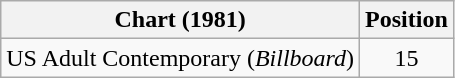<table class="wikitable">
<tr>
<th>Chart (1981)</th>
<th>Position</th>
</tr>
<tr>
<td>US Adult Contemporary (<em>Billboard</em>)</td>
<td style="text-align:center;">15</td>
</tr>
</table>
